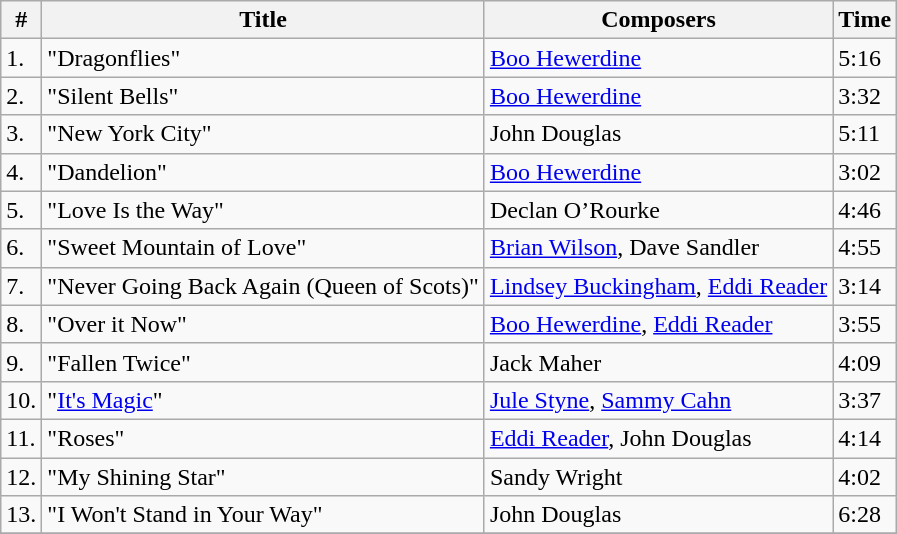<table class="wikitable" border="1">
<tr>
<th>#</th>
<th>Title</th>
<th>Composers</th>
<th>Time</th>
</tr>
<tr>
<td>1.</td>
<td>"Dragonflies"</td>
<td><a href='#'>Boo Hewerdine</a></td>
<td>5:16</td>
</tr>
<tr>
<td>2.</td>
<td>"Silent Bells"</td>
<td><a href='#'>Boo Hewerdine</a></td>
<td>3:32</td>
</tr>
<tr>
<td>3.</td>
<td>"New York City"</td>
<td>John Douglas</td>
<td>5:11</td>
</tr>
<tr>
<td>4.</td>
<td>"Dandelion"</td>
<td><a href='#'>Boo Hewerdine</a></td>
<td>3:02</td>
</tr>
<tr>
<td>5.</td>
<td>"Love Is the Way"</td>
<td>Declan O’Rourke</td>
<td>4:46</td>
</tr>
<tr>
<td>6.</td>
<td>"Sweet Mountain of Love"</td>
<td><a href='#'>Brian Wilson</a>, Dave Sandler</td>
<td>4:55</td>
</tr>
<tr>
<td>7.</td>
<td>"Never Going Back Again (Queen of Scots)"</td>
<td><a href='#'>Lindsey Buckingham</a>, <a href='#'>Eddi Reader</a></td>
<td>3:14</td>
</tr>
<tr>
<td>8.</td>
<td>"Over it Now"</td>
<td><a href='#'>Boo Hewerdine</a>, <a href='#'>Eddi Reader</a></td>
<td>3:55</td>
</tr>
<tr>
<td>9.</td>
<td>"Fallen Twice"</td>
<td>Jack Maher</td>
<td>4:09</td>
</tr>
<tr>
<td>10.</td>
<td>"<a href='#'>It's Magic</a>"</td>
<td><a href='#'>Jule Styne</a>, <a href='#'>Sammy Cahn</a></td>
<td>3:37</td>
</tr>
<tr>
<td>11.</td>
<td>"Roses"</td>
<td><a href='#'>Eddi Reader</a>, John Douglas</td>
<td>4:14</td>
</tr>
<tr>
<td>12.</td>
<td>"My Shining Star"</td>
<td>Sandy Wright</td>
<td>4:02</td>
</tr>
<tr>
<td>13.</td>
<td>"I Won't Stand in Your Way"</td>
<td>John Douglas</td>
<td>6:28</td>
</tr>
<tr>
</tr>
</table>
